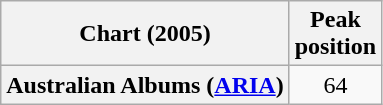<table class="wikitable plainrowheaders" style="text-align:center">
<tr>
<th scope="col">Chart (2005)</th>
<th scope="col">Peak<br>position</th>
</tr>
<tr>
<th scope="row">Australian Albums (<a href='#'>ARIA</a>)</th>
<td>64</td>
</tr>
</table>
